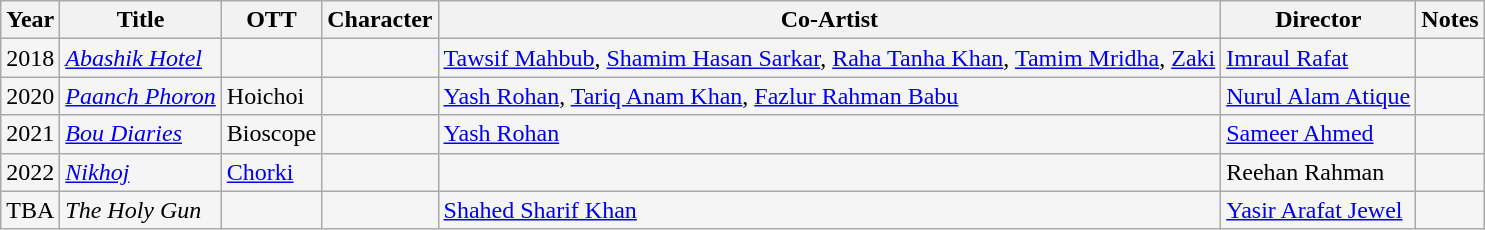<table class="wikitable sortable" style="background:#F5F5F5;">
<tr>
<th>Year</th>
<th>Title</th>
<th>OTT</th>
<th>Character</th>
<th>Co-Artist</th>
<th>Director</th>
<th>Notes</th>
</tr>
<tr>
<td>2018</td>
<td><em><a href='#'>Abashik Hotel</a></em></td>
<td></td>
<td></td>
<td><a href='#'>Tawsif Mahbub</a>, <a href='#'>Shamim Hasan Sarkar</a>, <a href='#'>Raha Tanha Khan</a>, <a href='#'>Tamim Mridha</a>, <a href='#'>Zaki</a></td>
<td><a href='#'>Imraul Rafat</a></td>
<td></td>
</tr>
<tr>
<td>2020</td>
<td><em><a href='#'>Paanch Phoron</a></em></td>
<td>Hoichoi</td>
<td></td>
<td><a href='#'>Yash Rohan</a>, <a href='#'>Tariq Anam Khan</a>, <a href='#'>Fazlur Rahman Babu</a></td>
<td><a href='#'>Nurul Alam Atique</a></td>
<td></td>
</tr>
<tr>
<td>2021</td>
<td><em><a href='#'>Bou Diaries</a></em></td>
<td>Bioscope</td>
<td></td>
<td><a href='#'>Yash Rohan</a></td>
<td><a href='#'>Sameer Ahmed</a></td>
<td></td>
</tr>
<tr>
<td>2022</td>
<td><em><a href='#'>Nikhoj</a></em></td>
<td><a href='#'>Chorki</a></td>
<td></td>
<td></td>
<td>Reehan Rahman</td>
<td></td>
</tr>
<tr>
<td>TBA</td>
<td><em>The Holy Gun</em></td>
<td></td>
<td></td>
<td><a href='#'>Shahed Sharif Khan</a></td>
<td><a href='#'>Yasir Arafat Jewel</a></td>
<td></td>
</tr>
</table>
